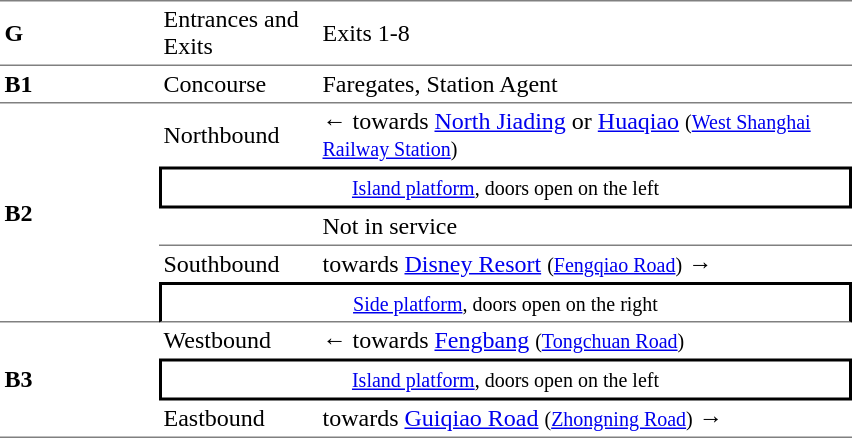<table cellspacing=0 cellpadding=3>
<tr>
<td style="border-top:solid 1px gray;border-bottom:solid 1px gray;" width=100><strong>G</strong></td>
<td style="border-top:solid 1px gray;border-bottom:solid 1px gray;" width=100>Entrances and Exits</td>
<td style="border-top:solid 1px gray;border-bottom:solid 1px gray;" width=350>Exits 1-8</td>
</tr>
<tr>
<td style="border-bottom:solid 1px gray;"><strong>B1</strong></td>
<td style="border-bottom:solid 1px gray;">Concourse</td>
<td style="border-bottom:solid 1px gray;">Faregates, Station Agent</td>
</tr>
<tr>
<td style="border-bottom:solid 1px gray;" rowspan=5><strong>B2</strong></td>
<td>Northbound</td>
<td>←  towards <a href='#'>North Jiading</a> or <a href='#'>Huaqiao</a> <small>(<a href='#'>West Shanghai Railway Station</a>)</small></td>
</tr>
<tr>
<td style="border-right:solid 2px black;border-left:solid 2px black;border-top:solid 2px black;border-bottom:solid 2px black;text-align:center;" colspan=2><small><a href='#'>Island platform</a>, doors open on the left</small></td>
</tr>
<tr>
<td style="border-bottom:solid 1px gray;"></td>
<td style="border-bottom:solid 1px gray;">Not in service</td>
</tr>
<tr>
<td>Southbound</td>
<td>  towards <a href='#'>Disney Resort</a> <small>(<a href='#'>Fengqiao Road</a>)</small> →</td>
</tr>
<tr>
<td style="border-right:solid 2px black;border-left:solid 2px black;border-top:solid 2px black;border-bottom:solid 1px gray;text-align:center;" colspan=2><small><a href='#'>Side platform</a>, doors open on the right</small></td>
</tr>
<tr>
<td style="border-bottom:solid 1px gray;" rowspan=3><strong>B3</strong></td>
<td>Westbound</td>
<td>←  towards <a href='#'>Fengbang</a> <small>(<a href='#'>Tongchuan Road</a>)</small></td>
</tr>
<tr>
<td style="border-right:solid 2px black;border-left:solid 2px black;border-top:solid 2px black;border-bottom:solid 2px black;text-align:center;" colspan=2><small><a href='#'>Island platform</a>, doors open on the left</small></td>
</tr>
<tr>
<td style="border-bottom:solid 1px gray;">Eastbound</td>
<td style="border-bottom:solid 1px gray;">  towards <a href='#'>Guiqiao Road</a> <small>(<a href='#'>Zhongning Road</a>)</small> →</td>
</tr>
</table>
